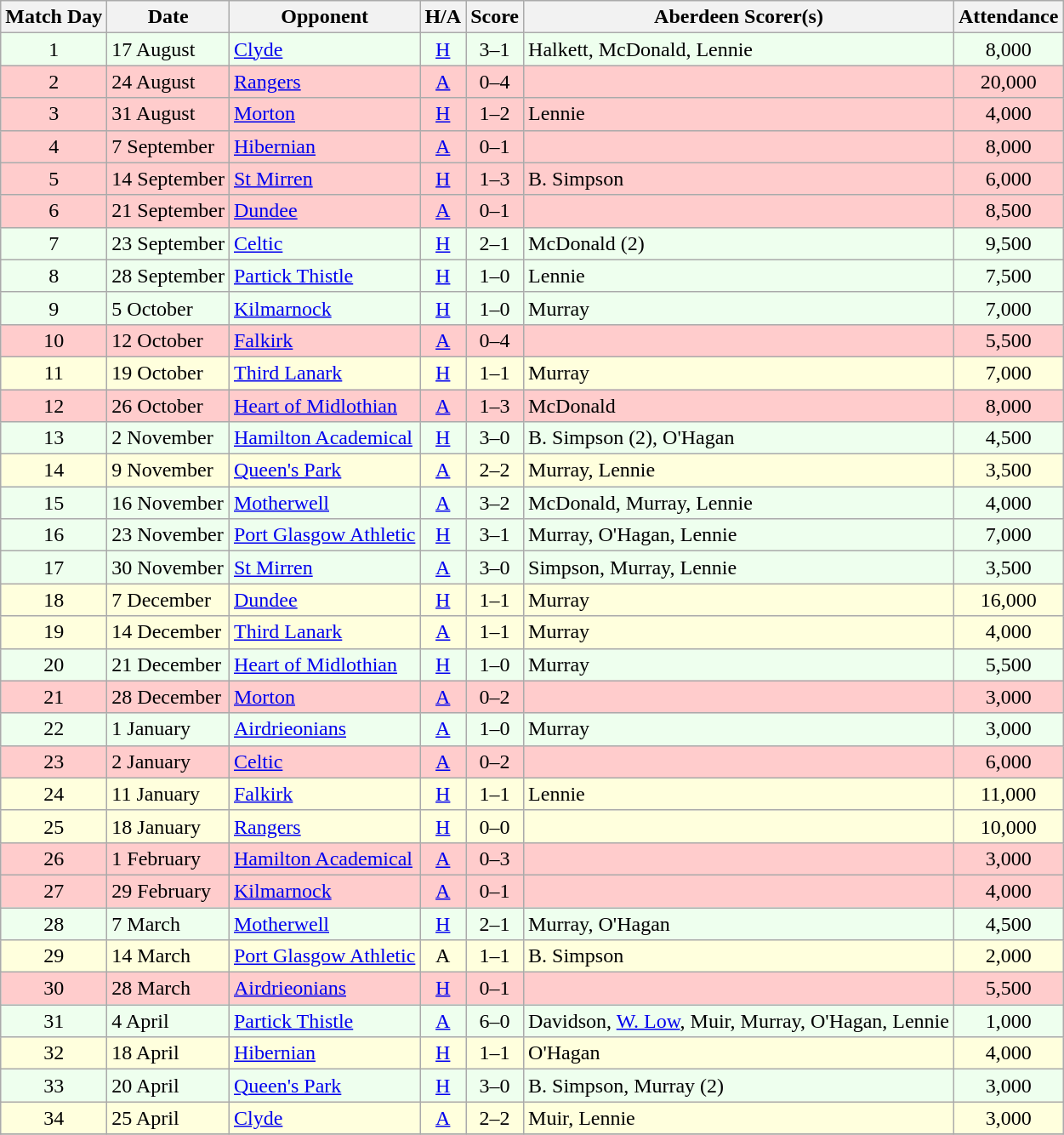<table class="wikitable" style="text-align:center">
<tr>
<th>Match Day</th>
<th>Date</th>
<th>Opponent</th>
<th>H/A</th>
<th>Score</th>
<th>Aberdeen Scorer(s)</th>
<th>Attendance</th>
</tr>
<tr bgcolor=#EEFFEE>
<td>1</td>
<td align=left>17 August</td>
<td align=left><a href='#'>Clyde</a></td>
<td><a href='#'>H</a></td>
<td>3–1</td>
<td align=left>Halkett, McDonald, Lennie</td>
<td>8,000</td>
</tr>
<tr bgcolor=#FFCCCC>
<td>2</td>
<td align=left>24 August</td>
<td align=left><a href='#'>Rangers</a></td>
<td><a href='#'>A</a></td>
<td>0–4</td>
<td align=left></td>
<td>20,000</td>
</tr>
<tr bgcolor=#FFCCCC>
<td>3</td>
<td align=left>31 August</td>
<td align=left><a href='#'>Morton</a></td>
<td><a href='#'>H</a></td>
<td>1–2</td>
<td align=left>Lennie</td>
<td>4,000</td>
</tr>
<tr bgcolor=#FFCCCC>
<td>4</td>
<td align=left>7 September</td>
<td align=left><a href='#'>Hibernian</a></td>
<td><a href='#'>A</a></td>
<td>0–1</td>
<td align=left></td>
<td>8,000</td>
</tr>
<tr bgcolor=#FFCCCC>
<td>5</td>
<td align=left>14 September</td>
<td align=left><a href='#'>St Mirren</a></td>
<td><a href='#'>H</a></td>
<td>1–3</td>
<td align=left>B. Simpson</td>
<td>6,000</td>
</tr>
<tr bgcolor=#FFCCCC>
<td>6</td>
<td align=left>21 September</td>
<td align=left><a href='#'>Dundee</a></td>
<td><a href='#'>A</a></td>
<td>0–1</td>
<td align=left></td>
<td>8,500</td>
</tr>
<tr bgcolor=#EEFFEE>
<td>7</td>
<td align=left>23 September</td>
<td align=left><a href='#'>Celtic</a></td>
<td><a href='#'>H</a></td>
<td>2–1</td>
<td align=left>McDonald (2)</td>
<td>9,500</td>
</tr>
<tr bgcolor=#EEFFEE>
<td>8</td>
<td align=left>28 September</td>
<td align=left><a href='#'>Partick Thistle</a></td>
<td><a href='#'>H</a></td>
<td>1–0</td>
<td align=left>Lennie</td>
<td>7,500</td>
</tr>
<tr bgcolor=#EEFFEE>
<td>9</td>
<td align=left>5 October</td>
<td align=left><a href='#'>Kilmarnock</a></td>
<td><a href='#'>H</a></td>
<td>1–0</td>
<td align=left>Murray</td>
<td>7,000</td>
</tr>
<tr bgcolor=#FFCCCC>
<td>10</td>
<td align=left>12 October</td>
<td align=left><a href='#'>Falkirk</a></td>
<td><a href='#'>A</a></td>
<td>0–4</td>
<td align=left></td>
<td>5,500</td>
</tr>
<tr bgcolor=#FFFFDD>
<td>11</td>
<td align=left>19 October</td>
<td align=left><a href='#'>Third Lanark</a></td>
<td><a href='#'>H</a></td>
<td>1–1</td>
<td align=left>Murray</td>
<td>7,000</td>
</tr>
<tr bgcolor=#FFCCCC>
<td>12</td>
<td align=left>26 October</td>
<td align=left><a href='#'>Heart of Midlothian</a></td>
<td><a href='#'>A</a></td>
<td>1–3</td>
<td align=left>McDonald</td>
<td>8,000</td>
</tr>
<tr bgcolor=#EEFFEE>
<td>13</td>
<td align=left>2 November</td>
<td align=left><a href='#'>Hamilton Academical</a></td>
<td><a href='#'>H</a></td>
<td>3–0</td>
<td align=left>B. Simpson (2), O'Hagan</td>
<td>4,500</td>
</tr>
<tr bgcolor=#FFFFDD>
<td>14</td>
<td align=left>9 November</td>
<td align=left><a href='#'>Queen's Park</a></td>
<td><a href='#'>A</a></td>
<td>2–2</td>
<td align=left>Murray, Lennie</td>
<td>3,500</td>
</tr>
<tr bgcolor=#EEFFEE>
<td>15</td>
<td align=left>16 November</td>
<td align=left><a href='#'>Motherwell</a></td>
<td><a href='#'>A</a></td>
<td>3–2</td>
<td align=left>McDonald, Murray, Lennie</td>
<td>4,000</td>
</tr>
<tr bgcolor=#EEFFEE>
<td>16</td>
<td align=left>23 November</td>
<td align=left><a href='#'>Port Glasgow Athletic</a></td>
<td><a href='#'>H</a></td>
<td>3–1</td>
<td align=left>Murray, O'Hagan, Lennie</td>
<td>7,000</td>
</tr>
<tr bgcolor=#EEFFEE>
<td>17</td>
<td align=left>30 November</td>
<td align=left><a href='#'>St Mirren</a></td>
<td><a href='#'>A</a></td>
<td>3–0</td>
<td align=left>Simpson, Murray, Lennie</td>
<td>3,500</td>
</tr>
<tr bgcolor=#FFFFDD>
<td>18</td>
<td align=left>7 December</td>
<td align=left><a href='#'>Dundee</a></td>
<td><a href='#'>H</a></td>
<td>1–1</td>
<td align=left>Murray</td>
<td>16,000</td>
</tr>
<tr bgcolor=#FFFFDD>
<td>19</td>
<td align=left>14 December</td>
<td align=left><a href='#'>Third Lanark</a></td>
<td><a href='#'>A</a></td>
<td>1–1</td>
<td align=left>Murray</td>
<td>4,000</td>
</tr>
<tr bgcolor=#EEFFEE>
<td>20</td>
<td align=left>21 December</td>
<td align=left><a href='#'>Heart of Midlothian</a></td>
<td><a href='#'>H</a></td>
<td>1–0</td>
<td align=left>Murray</td>
<td>5,500</td>
</tr>
<tr bgcolor=#FFCCCC>
<td>21</td>
<td align=left>28 December</td>
<td align=left><a href='#'>Morton</a></td>
<td><a href='#'>A</a></td>
<td>0–2</td>
<td align=left></td>
<td>3,000</td>
</tr>
<tr bgcolor=#EEFFEE>
<td>22</td>
<td align=left>1 January</td>
<td align=left><a href='#'>Airdrieonians</a></td>
<td><a href='#'>A</a></td>
<td>1–0</td>
<td align=left>Murray</td>
<td>3,000</td>
</tr>
<tr bgcolor=#FFCCCC>
<td>23</td>
<td align=left>2 January</td>
<td align=left><a href='#'>Celtic</a></td>
<td><a href='#'>A</a></td>
<td>0–2</td>
<td align=left></td>
<td>6,000</td>
</tr>
<tr bgcolor=#FFFFDD>
<td>24</td>
<td align=left>11 January</td>
<td align=left><a href='#'>Falkirk</a></td>
<td><a href='#'>H</a></td>
<td>1–1</td>
<td align=left>Lennie</td>
<td>11,000</td>
</tr>
<tr bgcolor=#FFFFDD>
<td>25</td>
<td align=left>18 January</td>
<td align=left><a href='#'>Rangers</a></td>
<td><a href='#'>H</a></td>
<td>0–0</td>
<td align=left></td>
<td>10,000</td>
</tr>
<tr bgcolor=#FFCCCC>
<td>26</td>
<td align=left>1 February</td>
<td align=left><a href='#'>Hamilton Academical</a></td>
<td><a href='#'>A</a></td>
<td>0–3</td>
<td align=left></td>
<td>3,000</td>
</tr>
<tr bgcolor=#FFCCCC>
<td>27</td>
<td align=left>29 February</td>
<td align=left><a href='#'>Kilmarnock</a></td>
<td><a href='#'>A</a></td>
<td>0–1</td>
<td align=left></td>
<td>4,000</td>
</tr>
<tr bgcolor=#EEFFEE>
<td>28</td>
<td align=left>7 March</td>
<td align=left><a href='#'>Motherwell</a></td>
<td><a href='#'>H</a></td>
<td>2–1</td>
<td align=left>Murray, O'Hagan</td>
<td>4,500</td>
</tr>
<tr bgcolor=#FFFFDD>
<td>29</td>
<td align=left>14 March</td>
<td align=left><a href='#'>Port Glasgow Athletic</a></td>
<td>A</td>
<td>1–1</td>
<td align=left>B. Simpson</td>
<td>2,000</td>
</tr>
<tr bgcolor=#FFCCCC>
<td>30</td>
<td align=left>28 March</td>
<td align=left><a href='#'>Airdrieonians</a></td>
<td><a href='#'>H</a></td>
<td>0–1</td>
<td align=left></td>
<td>5,500</td>
</tr>
<tr bgcolor=#EEFFEE>
<td>31</td>
<td align=left>4 April</td>
<td align=left><a href='#'>Partick Thistle</a></td>
<td><a href='#'>A</a></td>
<td>6–0</td>
<td align=left>Davidson, <a href='#'>W. Low</a>, Muir, Murray, O'Hagan, Lennie</td>
<td>1,000</td>
</tr>
<tr bgcolor=#FFFFDD>
<td>32</td>
<td align=left>18 April</td>
<td align=left><a href='#'>Hibernian</a></td>
<td><a href='#'>H</a></td>
<td>1–1</td>
<td align=left>O'Hagan</td>
<td>4,000</td>
</tr>
<tr bgcolor=#EEFFEE>
<td>33</td>
<td align=left>20 April</td>
<td align=left><a href='#'>Queen's Park</a></td>
<td><a href='#'>H</a></td>
<td>3–0</td>
<td align=left>B. Simpson, Murray (2)</td>
<td>3,000</td>
</tr>
<tr bgcolor=#FFFFDD>
<td>34</td>
<td align=left>25 April</td>
<td align=left><a href='#'>Clyde</a></td>
<td><a href='#'>A</a></td>
<td>2–2</td>
<td align=left>Muir, Lennie</td>
<td>3,000</td>
</tr>
<tr>
</tr>
</table>
